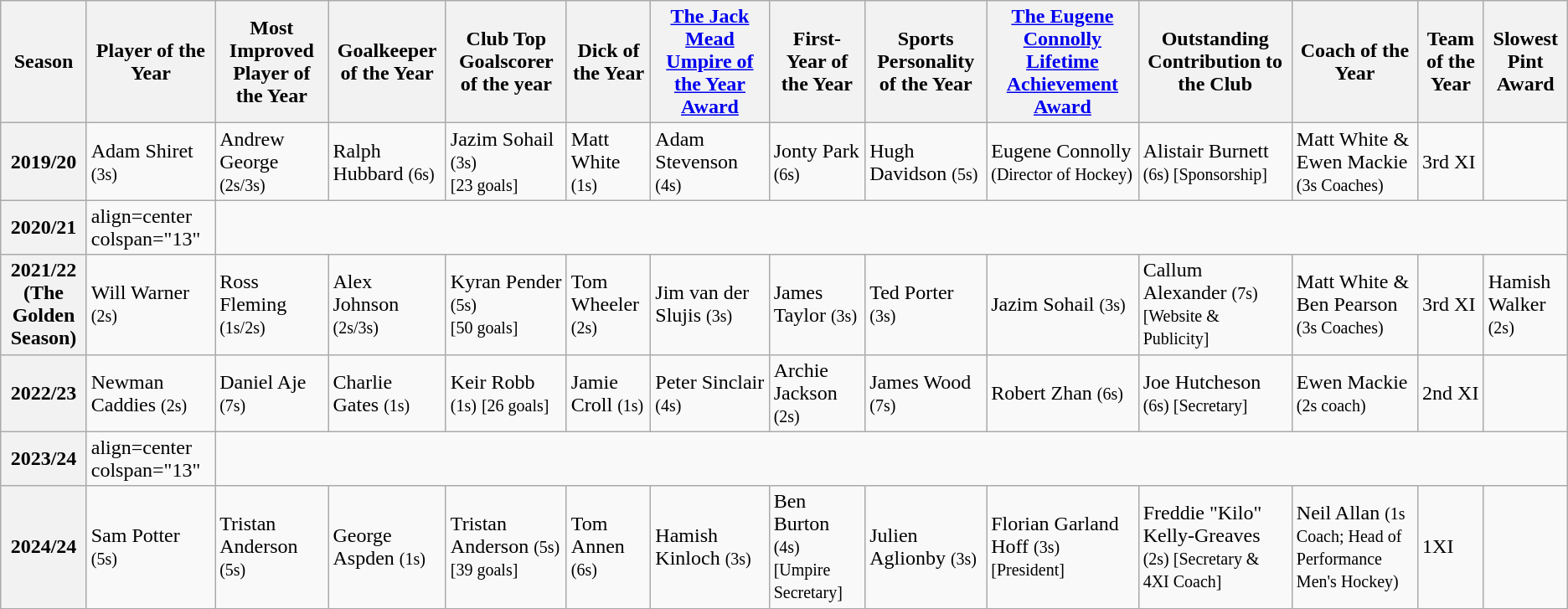<table class="wikitable">
<tr>
<th>Season</th>
<th>Player of the Year</th>
<th>Most Improved Player of the Year</th>
<th>Goalkeeper of the Year</th>
<th>Club Top Goalscorer of the year</th>
<th>Dick of the Year</th>
<th><a href='#'>The Jack Mead Umpire of the Year Award</a></th>
<th>First-Year of the Year</th>
<th>Sports Personality of the Year</th>
<th><a href='#'>The Eugene Connolly Lifetime Achievement Award</a></th>
<th>Outstanding Contribution to the Club</th>
<th>Coach of the Year</th>
<th>Team of the Year</th>
<th>Slowest Pint Award</th>
</tr>
<tr>
<th>2019/20</th>
<td>Adam Shiret <small>(3s)</small></td>
<td>Andrew George <small>(2s/3s)</small></td>
<td>Ralph Hubbard <small>(6s)</small></td>
<td>Jazim Sohail <small>(3s)</small><br><small>[23 goals]</small></td>
<td>Matt White <small>(1s)</small></td>
<td>Adam Stevenson <small>(4s)</small></td>
<td>Jonty Park <small>(6s)</small></td>
<td>Hugh Davidson <small>(5s)</small></td>
<td>Eugene Connolly <small>(Director of Hockey)</small></td>
<td>Alistair Burnett <small>(6s) [Sponsorship]</small></td>
<td>Matt White & Ewen Mackie <small>(3s Coaches)</small></td>
<td>3rd XI</td>
<td></td>
</tr>
<tr>
<th>2020/21</th>
<td>align=center colspan="13" </td>
</tr>
<tr>
<th>2021/22<br>(The Golden Season)</th>
<td>Will Warner <small>(2s)</small></td>
<td>Ross Fleming <small>(1s/2s)</small></td>
<td>Alex Johnson <small>(2s/3s)</small></td>
<td>Kyran Pender <small>(5s)</small><br><small>[50 goals]</small></td>
<td>Tom Wheeler <small>(2s)</small></td>
<td>Jim van der Slujis <small>(3s)</small></td>
<td>James Taylor <small>(3s)</small></td>
<td>Ted Porter <small>(3s)</small></td>
<td>Jazim Sohail <small>(3s)</small></td>
<td>Callum Alexander <small>(7s) [Website & Publicity]</small></td>
<td>Matt White & Ben Pearson <small>(3s Coaches)</small></td>
<td>3rd XI</td>
<td>Hamish Walker <small>(2s)</small></td>
</tr>
<tr>
<th>2022/23</th>
<td>Newman Caddies <small>(2s)</small></td>
<td>Daniel Aje <small>(7s)</small></td>
<td>Charlie Gates <small>(1s)</small></td>
<td>Keir Robb <small>(1s)</small> <small>[26 goals]</small></td>
<td>Jamie Croll <small>(1s)</small></td>
<td>Peter Sinclair <small>(4s)</small></td>
<td>Archie Jackson <small>(2s)</small></td>
<td>James Wood <small>(7s)</small></td>
<td>Robert Zhan <small>(6s)</small></td>
<td>Joe Hutcheson <small>(6s) [Secretary]</small></td>
<td>Ewen Mackie <small>(2s coach)</small></td>
<td>2nd XI</td>
<td></td>
</tr>
<tr>
<th>2023/24</th>
<td>align=center colspan="13" </td>
</tr>
<tr>
<th>2024/24</th>
<td>Sam Potter <small>(5s)</small></td>
<td>Tristan Anderson <small>(5s)</small></td>
<td>George Aspden <small>(1s)</small></td>
<td>Tristan Anderson <small>(5s) [39 goals]</small></td>
<td>Tom Annen <small>(6s)</small></td>
<td>Hamish Kinloch <small>(3s)</small></td>
<td>Ben Burton <small>(4s) [Umpire Secretary]</small></td>
<td>Julien Aglionby <small>(3s)</small></td>
<td>Florian Garland Hoff <small>(3s) [President]</small></td>
<td>Freddie "Kilo" Kelly-Greaves <small>(2s) [Secretary & 4XI Coach]</small></td>
<td>Neil Allan <small>(1s Coach; Head of Performance Men's Hockey)</small></td>
<td>1XI</td>
<td></td>
</tr>
</table>
